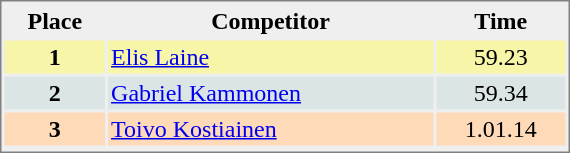<table style="border-style:solid;border-width:1px;border-color:#808080;background-color:#EFEFEF" cellspacing="2" cellpadding="2" width="380px">
<tr bgcolor="#EFEFEF">
<th align=center>Place</th>
<th align=center>Competitor</th>
<th align=center>Time</th>
</tr>
<tr align="center" valign="top" bgcolor="#F7F6A8">
<th>1</th>
<td align="left"> <a href='#'>Elis Laine</a></td>
<td align="center"> 59.23</td>
</tr>
<tr align="center" valign="top" bgcolor="#DCE5E5">
<th>2</th>
<td align="left"> <a href='#'>Gabriel Kammonen</a></td>
<td align="center"> 59.34</td>
</tr>
<tr align="center" valign="top" bgcolor="#FFDAB9">
<th>3</th>
<td align="left"> <a href='#'>Toivo Kostiainen</a></td>
<td align="center">1.01.14</td>
</tr>
<tr align="center" valign="top" bgcolor="#FFFFFF">
</tr>
</table>
